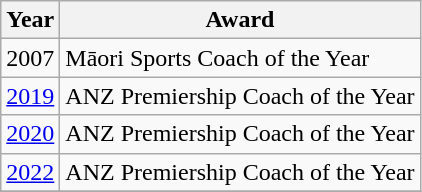<table class="wikitable collapsible">
<tr>
<th>Year</th>
<th>Award</th>
</tr>
<tr>
<td>2007</td>
<td>Māori Sports Coach of the Year</td>
</tr>
<tr>
<td><a href='#'>2019</a></td>
<td>ANZ Premiership Coach of the Year</td>
</tr>
<tr>
<td><a href='#'>2020</a></td>
<td>ANZ Premiership Coach of the Year</td>
</tr>
<tr>
<td><a href='#'>2022</a></td>
<td>ANZ Premiership Coach of the Year</td>
</tr>
<tr>
</tr>
</table>
